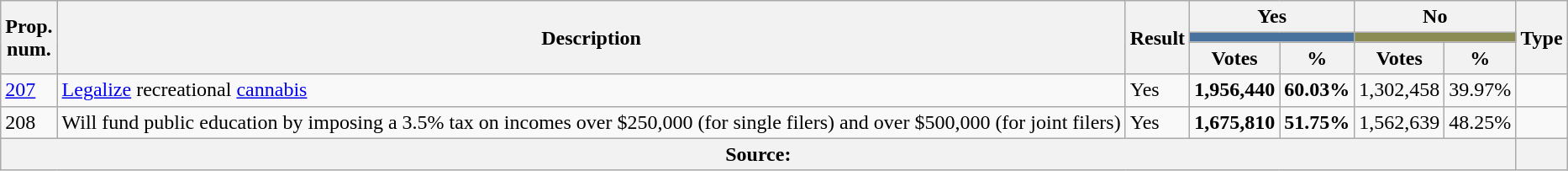<table class="wikitable sortable">
<tr>
<th rowspan="3">Prop.<br>num.</th>
<th rowspan="3">Description</th>
<th rowspan="3">Result</th>
<th colspan="2">Yes</th>
<th colspan="2">No</th>
<th rowspan="3">Type</th>
</tr>
<tr>
<th colspan="2" style= "background: #47729E;";></th>
<th colspan="2" style="background: #8B8B54;";></th>
</tr>
<tr>
<th>Votes</th>
<th>%</th>
<th>Votes</th>
<th>%</th>
</tr>
<tr>
<td><a href='#'>207</a></td>
<td><a href='#'>Legalize</a> recreational <a href='#'>cannabis</a></td>
<td> Yes</td>
<td><strong>1,956,440</strong></td>
<td><strong>60.03%</strong></td>
<td>1,302,458</td>
<td>39.97%</td>
<td></td>
</tr>
<tr>
<td>208</td>
<td>Will fund public education by imposing a 3.5% tax on incomes over $250,000 (for single filers) and over $500,000 (for joint filers)</td>
<td> Yes</td>
<td><strong>1,675,810</strong></td>
<td><strong>51.75%</strong></td>
<td>1,562,639</td>
<td>48.25%</td>
<td></td>
</tr>
<tr>
<th colspan="7">Source: </th>
<th></th>
</tr>
</table>
